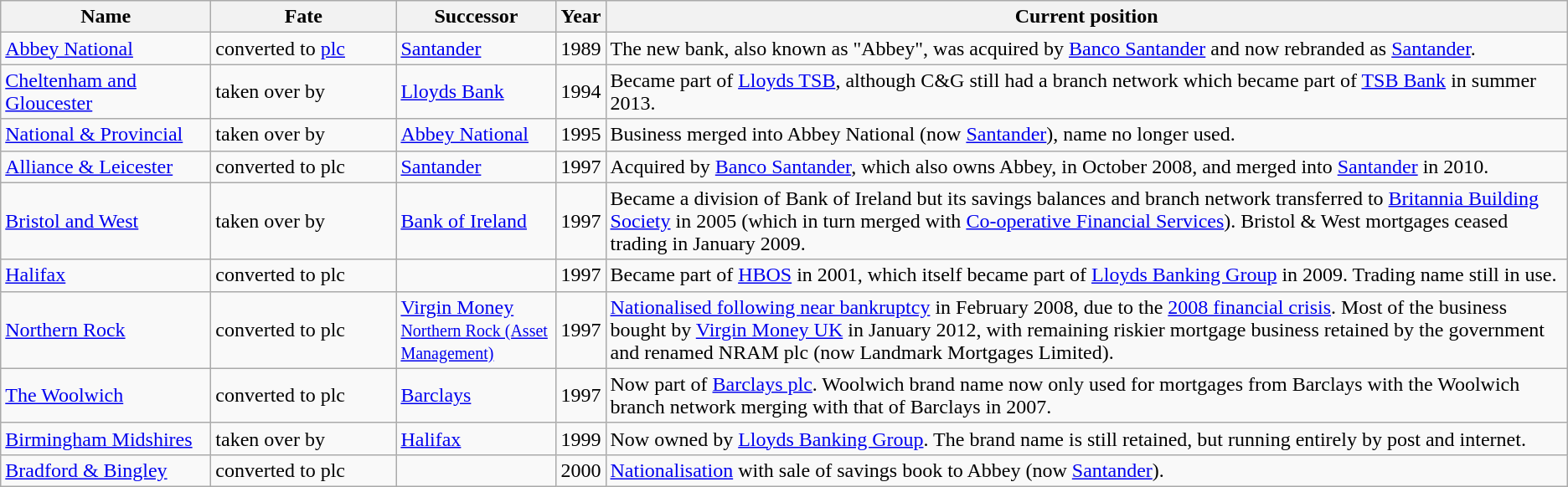<table class="wikitable sortable">
<tr>
<th width=160pt>Name</th>
<th width=140pt>Fate</th>
<th width=120pt>Successor</th>
<th>Year</th>
<th class="unsortable">Current position</th>
</tr>
<tr>
<td><a href='#'>Abbey National</a></td>
<td>converted to <a href='#'>plc</a></td>
<td><a href='#'>Santander</a></td>
<td>1989</td>
<td>The new bank, also known as "Abbey", was acquired by <a href='#'>Banco Santander</a> and now rebranded as <a href='#'>Santander</a>.</td>
</tr>
<tr>
<td><a href='#'>Cheltenham and Gloucester</a></td>
<td>taken over by</td>
<td><a href='#'>Lloyds Bank</a></td>
<td>1994</td>
<td>Became part of <a href='#'>Lloyds TSB</a>, although C&G still had a branch network which became part of <a href='#'>TSB Bank</a> in summer 2013.</td>
</tr>
<tr>
<td><a href='#'>National & Provincial</a></td>
<td>taken over by</td>
<td><a href='#'>Abbey National</a></td>
<td>1995</td>
<td>Business merged into Abbey National (now <a href='#'>Santander</a>), name no longer used.</td>
</tr>
<tr>
<td><a href='#'>Alliance & Leicester</a></td>
<td>converted to plc</td>
<td><a href='#'>Santander</a></td>
<td>1997</td>
<td>Acquired by <a href='#'>Banco Santander</a>, which also owns Abbey, in October 2008, and merged into <a href='#'>Santander</a> in 2010.</td>
</tr>
<tr>
<td><a href='#'>Bristol and West</a></td>
<td>taken over by</td>
<td><a href='#'>Bank of Ireland</a></td>
<td>1997</td>
<td>Became a division of Bank of Ireland but its savings balances and branch network transferred to <a href='#'>Britannia Building Society</a> in 2005 (which in turn merged with <a href='#'>Co-operative Financial Services</a>). Bristol & West mortgages ceased trading in January 2009.</td>
</tr>
<tr>
<td><a href='#'>Halifax</a></td>
<td>converted to plc</td>
<td></td>
<td>1997</td>
<td>Became part of <a href='#'>HBOS</a> in 2001, which itself became part of <a href='#'>Lloyds Banking Group</a> in 2009. Trading name still in use.</td>
</tr>
<tr>
<td><a href='#'>Northern Rock</a></td>
<td>converted to plc</td>
<td><a href='#'>Virgin Money</a><br><a href='#'><small>Northern Rock (Asset Management)</small></a></td>
<td>1997</td>
<td><a href='#'>Nationalised following near bankruptcy</a> in February 2008, due to the <a href='#'>2008 financial crisis</a>. Most of the business bought by <a href='#'>Virgin Money UK</a> in January 2012, with remaining riskier mortgage business retained by the government and renamed NRAM plc (now Landmark Mortgages Limited).</td>
</tr>
<tr>
<td><a href='#'>The Woolwich</a></td>
<td>converted to plc</td>
<td><a href='#'>Barclays</a></td>
<td>1997</td>
<td>Now part of <a href='#'>Barclays plc</a>. Woolwich brand name now only used for mortgages from Barclays with the Woolwich branch network merging with that of Barclays in 2007.</td>
</tr>
<tr>
<td><a href='#'>Birmingham Midshires</a></td>
<td>taken over by</td>
<td><a href='#'>Halifax</a></td>
<td>1999</td>
<td>Now owned by <a href='#'>Lloyds Banking Group</a>. The brand name is still retained, but running entirely by post and internet.</td>
</tr>
<tr>
<td><a href='#'>Bradford & Bingley</a></td>
<td>converted to plc</td>
<td></td>
<td>2000</td>
<td><a href='#'>Nationalisation</a> with sale of savings book to Abbey (now <a href='#'>Santander</a>).</td>
</tr>
</table>
